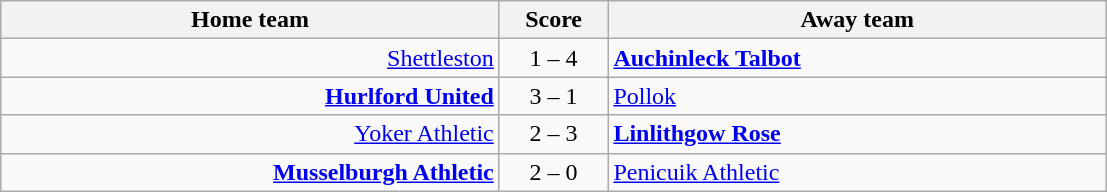<table border=0 cellpadding=4 cellspacing=0>
<tr>
<td valign="top"><br><table class="wikitable" style="border-collapse: collapse;">
<tr>
<th align="right" width="325">Home team</th>
<th align="center" width="65"> Score </th>
<th align="left" width="325">Away team</th>
</tr>
<tr>
<td style="text-align: right;"><a href='#'>Shettleston</a></td>
<td style="text-align: center;">1 – 4</td>
<td style="text-align: left;"><strong><a href='#'>Auchinleck Talbot</a></strong></td>
</tr>
<tr>
<td style="text-align: right;"><strong><a href='#'>Hurlford United</a></strong></td>
<td style="text-align: center;">3 – 1</td>
<td style="text-align: left;"><a href='#'>Pollok</a></td>
</tr>
<tr>
<td style="text-align: right;"><a href='#'>Yoker Athletic</a></td>
<td style="text-align: center;">2 – 3</td>
<td style="text-align: left;"><strong><a href='#'>Linlithgow Rose</a></strong></td>
</tr>
<tr>
<td style="text-align: right;"><strong><a href='#'>Musselburgh Athletic</a></strong></td>
<td style="text-align: center;">2 – 0</td>
<td style="text-align: left;"><a href='#'>Penicuik Athletic</a></td>
</tr>
</table>
</td>
</tr>
</table>
